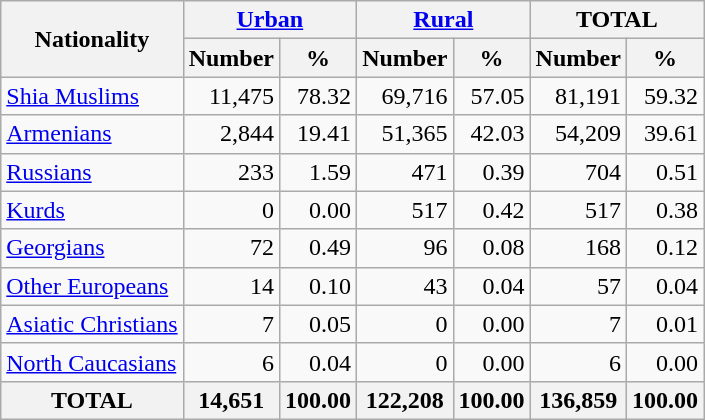<table class="wikitable sortable">
<tr>
<th rowspan="2">Nationality</th>
<th colspan="2"><a href='#'>Urban</a></th>
<th colspan="2"><a href='#'>Rural</a></th>
<th colspan="2">TOTAL</th>
</tr>
<tr>
<th>Number</th>
<th>%</th>
<th>Number</th>
<th>%</th>
<th>Number</th>
<th>%</th>
</tr>
<tr>
<td><a href='#'>Shia Muslims</a></td>
<td align="right">11,475</td>
<td align="right">78.32</td>
<td align="right">69,716</td>
<td align="right">57.05</td>
<td align="right">81,191</td>
<td align="right">59.32</td>
</tr>
<tr>
<td><a href='#'>Armenians</a></td>
<td align="right">2,844</td>
<td align="right">19.41</td>
<td align="right">51,365</td>
<td align="right">42.03</td>
<td align="right">54,209</td>
<td align="right">39.61</td>
</tr>
<tr>
<td><a href='#'>Russians</a></td>
<td align="right">233</td>
<td align="right">1.59</td>
<td align="right">471</td>
<td align="right">0.39</td>
<td align="right">704</td>
<td align="right">0.51</td>
</tr>
<tr>
<td><a href='#'>Kurds</a></td>
<td align="right">0</td>
<td align="right">0.00</td>
<td align="right">517</td>
<td align="right">0.42</td>
<td align="right">517</td>
<td align="right">0.38</td>
</tr>
<tr>
<td><a href='#'>Georgians</a></td>
<td align="right">72</td>
<td align="right">0.49</td>
<td align="right">96</td>
<td align="right">0.08</td>
<td align="right">168</td>
<td align="right">0.12</td>
</tr>
<tr>
<td><a href='#'>Other Europeans</a></td>
<td align="right">14</td>
<td align="right">0.10</td>
<td align="right">43</td>
<td align="right">0.04</td>
<td align="right">57</td>
<td align="right">0.04</td>
</tr>
<tr>
<td><a href='#'>Asiatic Christians</a></td>
<td align="right">7</td>
<td align="right">0.05</td>
<td align="right">0</td>
<td align="right">0.00</td>
<td align="right">7</td>
<td align="right">0.01</td>
</tr>
<tr>
<td><a href='#'>North Caucasians</a></td>
<td align="right">6</td>
<td align="right">0.04</td>
<td align="right">0</td>
<td align="right">0.00</td>
<td align="right">6</td>
<td align="right">0.00</td>
</tr>
<tr>
<th>TOTAL</th>
<th>14,651</th>
<th>100.00</th>
<th>122,208</th>
<th>100.00</th>
<th>136,859</th>
<th>100.00</th>
</tr>
</table>
